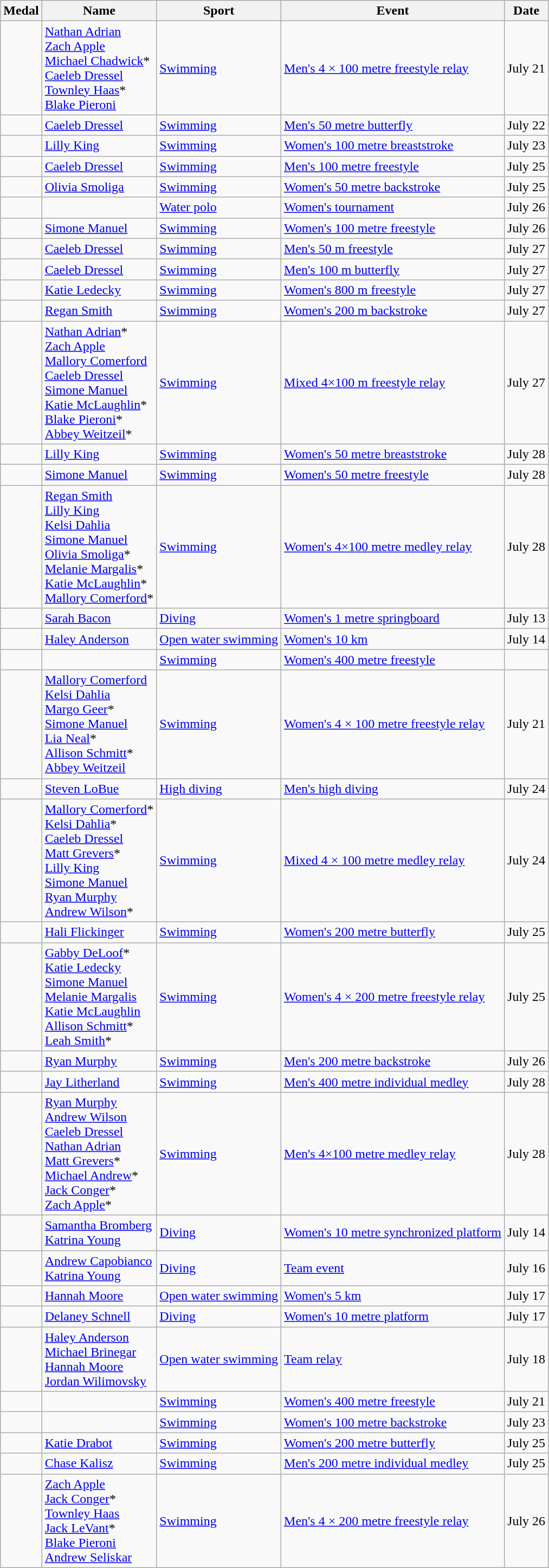<table class="wikitable sortable">
<tr>
<th>Medal</th>
<th>Name</th>
<th>Sport</th>
<th>Event</th>
<th>Date</th>
</tr>
<tr>
<td></td>
<td><a href='#'>Nathan Adrian</a><br><a href='#'>Zach Apple</a><br><a href='#'>Michael Chadwick</a>*<br><a href='#'>Caeleb Dressel</a><br><a href='#'>Townley Haas</a>*<br><a href='#'>Blake Pieroni</a></td>
<td><a href='#'>Swimming</a></td>
<td><a href='#'>Men's 4 × 100 metre freestyle relay</a></td>
<td>July 21</td>
</tr>
<tr>
<td></td>
<td><a href='#'>Caeleb Dressel</a></td>
<td><a href='#'>Swimming</a></td>
<td><a href='#'>Men's 50 metre butterfly</a></td>
<td>July 22</td>
</tr>
<tr>
<td></td>
<td><a href='#'>Lilly King</a></td>
<td><a href='#'>Swimming</a></td>
<td><a href='#'>Women's 100 metre breaststroke</a></td>
<td>July 23</td>
</tr>
<tr>
<td></td>
<td><a href='#'>Caeleb Dressel</a></td>
<td><a href='#'>Swimming</a></td>
<td><a href='#'>Men's 100 metre freestyle</a></td>
<td>July 25</td>
</tr>
<tr>
<td></td>
<td><a href='#'>Olivia Smoliga</a></td>
<td><a href='#'>Swimming</a></td>
<td><a href='#'>Women's 50 metre backstroke</a></td>
<td>July 25</td>
</tr>
<tr>
<td></td>
<td></td>
<td><a href='#'>Water polo</a></td>
<td><a href='#'>Women's tournament</a></td>
<td>July 26</td>
</tr>
<tr>
<td></td>
<td><a href='#'>Simone Manuel</a></td>
<td><a href='#'>Swimming</a></td>
<td><a href='#'>Women's 100 metre freestyle</a></td>
<td>July 26</td>
</tr>
<tr>
<td></td>
<td><a href='#'>Caeleb Dressel</a></td>
<td><a href='#'>Swimming</a></td>
<td><a href='#'>Men's 50 m freestyle</a></td>
<td>July 27</td>
</tr>
<tr>
<td></td>
<td><a href='#'>Caeleb Dressel</a></td>
<td><a href='#'>Swimming</a></td>
<td><a href='#'>Men's 100 m butterfly</a></td>
<td>July 27</td>
</tr>
<tr>
<td></td>
<td><a href='#'>Katie Ledecky</a></td>
<td><a href='#'>Swimming</a></td>
<td><a href='#'>Women's 800 m freestyle</a></td>
<td>July 27</td>
</tr>
<tr>
<td></td>
<td><a href='#'>Regan Smith</a></td>
<td><a href='#'>Swimming</a></td>
<td><a href='#'>Women's 200 m backstroke</a></td>
<td>July 27</td>
</tr>
<tr>
<td></td>
<td><a href='#'>Nathan Adrian</a>*<br><a href='#'>Zach Apple</a><br><a href='#'>Mallory Comerford</a><br><a href='#'>Caeleb Dressel</a><br><a href='#'>Simone Manuel</a><br><a href='#'>Katie McLaughlin</a>*<br><a href='#'>Blake Pieroni</a>*<br><a href='#'>Abbey Weitzeil</a>*</td>
<td><a href='#'>Swimming</a></td>
<td><a href='#'>Mixed 4×100 m freestyle relay</a></td>
<td>July 27</td>
</tr>
<tr>
<td></td>
<td><a href='#'>Lilly King</a></td>
<td><a href='#'>Swimming</a></td>
<td><a href='#'>Women's 50 metre breaststroke</a></td>
<td>July 28</td>
</tr>
<tr>
<td></td>
<td><a href='#'>Simone Manuel</a></td>
<td><a href='#'>Swimming</a></td>
<td><a href='#'>Women's 50 metre freestyle</a></td>
<td>July 28</td>
</tr>
<tr>
<td></td>
<td><a href='#'>Regan Smith</a> <br><a href='#'>Lilly King</a> <br><a href='#'>Kelsi Dahlia</a> <br><a href='#'>Simone Manuel</a><br><a href='#'>Olivia Smoliga</a>*<br><a href='#'>Melanie Margalis</a>*<br><a href='#'>Katie McLaughlin</a>*<br><a href='#'>Mallory Comerford</a>*</td>
<td><a href='#'>Swimming</a></td>
<td><a href='#'>Women's 4×100 metre medley relay</a></td>
<td>July 28</td>
</tr>
<tr>
<td></td>
<td><a href='#'>Sarah Bacon</a></td>
<td><a href='#'>Diving</a></td>
<td><a href='#'>Women's 1 metre springboard</a></td>
<td>July 13</td>
</tr>
<tr>
<td></td>
<td><a href='#'>Haley Anderson</a></td>
<td><a href='#'>Open water swimming</a></td>
<td><a href='#'>Women's 10 km</a></td>
<td>July 14</td>
</tr>
<tr>
<td></td>
<td></td>
<td><a href='#'>Swimming</a></td>
<td><a href='#'>Women's 400 metre freestyle</a></td>
<td></td>
</tr>
<tr>
<td></td>
<td><a href='#'>Mallory Comerford</a><br><a href='#'>Kelsi Dahlia</a><strong><br></strong><a href='#'>Margo Geer</a>*<br><a href='#'>Simone Manuel</a><br><a href='#'>Lia Neal</a>*<br><a href='#'>Allison Schmitt</a>*<br><a href='#'>Abbey Weitzeil</a></td>
<td><a href='#'>Swimming</a></td>
<td><a href='#'>Women's 4 × 100 metre freestyle relay</a></td>
<td>July 21</td>
</tr>
<tr>
<td></td>
<td><a href='#'>Steven LoBue</a></td>
<td><a href='#'>High diving</a></td>
<td><a href='#'>Men's high diving</a></td>
<td>July 24</td>
</tr>
<tr>
<td></td>
<td><a href='#'>Mallory Comerford</a>*<br><a href='#'>Kelsi Dahlia</a>*<br><a href='#'>Caeleb Dressel</a><br><a href='#'>Matt Grevers</a>*<br><a href='#'>Lilly King</a><br><a href='#'>Simone Manuel</a><br><a href='#'>Ryan Murphy</a><br><a href='#'>Andrew Wilson</a>*</td>
<td><a href='#'>Swimming</a></td>
<td><a href='#'>Mixed 4 × 100 metre medley relay</a></td>
<td>July 24</td>
</tr>
<tr>
<td></td>
<td><a href='#'>Hali Flickinger</a></td>
<td><a href='#'>Swimming</a></td>
<td><a href='#'>Women's 200 metre butterfly</a></td>
<td>July 25</td>
</tr>
<tr>
<td></td>
<td><a href='#'>Gabby DeLoof</a>*<br><a href='#'>Katie Ledecky</a><br><a href='#'>Simone Manuel</a><br><a href='#'>Melanie Margalis</a><br><a href='#'>Katie McLaughlin</a><br><a href='#'>Allison Schmitt</a>*<br><a href='#'>Leah Smith</a>*</td>
<td><a href='#'>Swimming</a></td>
<td><a href='#'>Women's 4 × 200 metre freestyle relay</a></td>
<td>July 25</td>
</tr>
<tr>
<td></td>
<td><a href='#'>Ryan Murphy</a></td>
<td><a href='#'>Swimming</a></td>
<td><a href='#'>Men's 200 metre backstroke</a></td>
<td>July 26</td>
</tr>
<tr>
<td></td>
<td><a href='#'>Jay Litherland</a></td>
<td><a href='#'>Swimming</a></td>
<td><a href='#'>Men's 400 metre individual medley</a></td>
<td>July 28</td>
</tr>
<tr>
<td></td>
<td><a href='#'>Ryan Murphy</a><br><a href='#'>Andrew Wilson</a><br><a href='#'>Caeleb Dressel</a><br><a href='#'>Nathan Adrian</a><br><a href='#'>Matt Grevers</a>*<br><a href='#'>Michael Andrew</a>*<br><a href='#'>Jack Conger</a>*<br><a href='#'>Zach Apple</a>*</td>
<td><a href='#'>Swimming</a></td>
<td><a href='#'>Men's 4×100 metre medley relay</a></td>
<td>July 28</td>
</tr>
<tr>
<td></td>
<td><a href='#'>Samantha Bromberg</a><br><a href='#'>Katrina Young</a></td>
<td><a href='#'>Diving</a></td>
<td><a href='#'>Women's 10 metre synchronized platform</a></td>
<td>July 14</td>
</tr>
<tr>
<td></td>
<td><a href='#'>Andrew Capobianco</a><br><a href='#'>Katrina Young</a></td>
<td><a href='#'>Diving</a></td>
<td><a href='#'>Team event</a></td>
<td>July 16</td>
</tr>
<tr>
<td></td>
<td><a href='#'>Hannah Moore</a></td>
<td><a href='#'>Open water swimming</a></td>
<td><a href='#'>Women's 5 km</a></td>
<td>July 17</td>
</tr>
<tr>
<td></td>
<td><a href='#'>Delaney Schnell</a></td>
<td><a href='#'>Diving</a></td>
<td><a href='#'>Women's 10 metre platform</a></td>
<td>July 17</td>
</tr>
<tr>
<td></td>
<td><a href='#'>Haley Anderson</a><br><a href='#'>Michael Brinegar</a><br><a href='#'>Hannah Moore</a><br><a href='#'>Jordan Wilimovsky</a></td>
<td><a href='#'>Open water swimming</a></td>
<td><a href='#'>Team relay</a></td>
<td>July 18</td>
</tr>
<tr>
<td></td>
<td></td>
<td><a href='#'>Swimming</a></td>
<td><a href='#'>Women's 400 metre freestyle</a></td>
<td>July 21</td>
</tr>
<tr>
<td></td>
<td></td>
<td><a href='#'>Swimming</a></td>
<td><a href='#'>Women's 100 metre backstroke</a></td>
<td>July 23</td>
</tr>
<tr>
<td></td>
<td><a href='#'>Katie Drabot</a></td>
<td><a href='#'>Swimming</a></td>
<td><a href='#'>Women's 200 metre butterfly</a></td>
<td>July 25</td>
</tr>
<tr>
<td></td>
<td><a href='#'>Chase Kalisz</a></td>
<td><a href='#'>Swimming</a></td>
<td><a href='#'>Men's 200 metre individual medley</a></td>
<td>July 25</td>
</tr>
<tr>
<td></td>
<td><a href='#'>Zach Apple</a><br><a href='#'>Jack Conger</a>*<br><a href='#'>Townley Haas</a><br><a href='#'>Jack LeVant</a>*<br><a href='#'>Blake Pieroni</a><br><a href='#'>Andrew Seliskar</a></td>
<td><a href='#'>Swimming</a></td>
<td><a href='#'>Men's 4 × 200 metre freestyle relay</a></td>
<td>July 26</td>
</tr>
</table>
